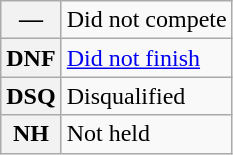<table class="wikitable">
<tr>
<th scope="row">—</th>
<td>Did not compete</td>
</tr>
<tr>
<th scope="row">DNF</th>
<td><a href='#'>Did not finish</a></td>
</tr>
<tr>
<th scope="row">DSQ</th>
<td>Disqualified</td>
</tr>
<tr>
<th scope="row">NH</th>
<td>Not held</td>
</tr>
</table>
